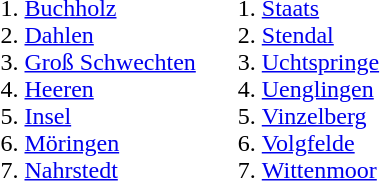<table>
<tr>
<td valign=top><br><ol><li><a href='#'>Buchholz</a></li><li><a href='#'>Dahlen</a></li><li><a href='#'>Groß Schwechten</a></li><li><a href='#'>Heeren</a></li><li><a href='#'>Insel</a></li><li><a href='#'>Möringen</a></li><li><a href='#'>Nahrstedt</a></li></ol></td>
<td valign=top><br><ol>
<li> <a href='#'>Staats</a> 
<li> <a href='#'>Stendal</a>
<li> <a href='#'>Uchtspringe</a>
<li> <a href='#'>Uenglingen</a> 
<li> <a href='#'>Vinzelberg</a> 
<li> <a href='#'>Volgfelde</a> 
<li> <a href='#'>Wittenmoor</a>
</ol></td>
</tr>
</table>
